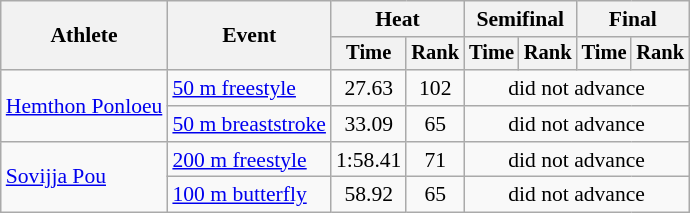<table class=wikitable style="font-size:90%">
<tr>
<th rowspan="2">Athlete</th>
<th rowspan="2">Event</th>
<th colspan="2">Heat</th>
<th colspan="2">Semifinal</th>
<th colspan="2">Final</th>
</tr>
<tr style="font-size:95%">
<th>Time</th>
<th>Rank</th>
<th>Time</th>
<th>Rank</th>
<th>Time</th>
<th>Rank</th>
</tr>
<tr align=center>
<td align=left rowspan=2><a href='#'>Hemthon Ponloeu</a></td>
<td align=left><a href='#'>50 m freestyle</a></td>
<td>27.63</td>
<td>102</td>
<td colspan=4>did not advance</td>
</tr>
<tr align=center>
<td align=left><a href='#'>50 m breaststroke</a></td>
<td>33.09</td>
<td>65</td>
<td colspan=4>did not advance</td>
</tr>
<tr align=center>
<td align=left rowspan=2><a href='#'>Sovijja Pou</a></td>
<td align=left><a href='#'>200 m freestyle</a></td>
<td>1:58.41</td>
<td>71</td>
<td colspan=4>did not advance</td>
</tr>
<tr align=center>
<td align=left><a href='#'>100 m butterfly</a></td>
<td>58.92</td>
<td>65</td>
<td colspan=4>did not advance</td>
</tr>
</table>
